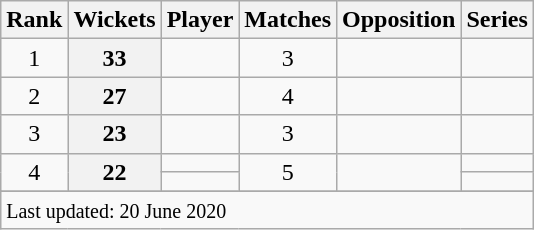<table class="wikitable plainrowheaders sortable">
<tr>
<th scope=col>Rank</th>
<th scope=col>Wickets</th>
<th scope=col>Player</th>
<th scope=col>Matches</th>
<th scope=col>Opposition</th>
<th scope=col>Series</th>
</tr>
<tr>
<td align=center>1</td>
<th scope=row style=text-align:center;>33</th>
<td></td>
<td align=center>3</td>
<td></td>
<td></td>
</tr>
<tr>
<td align=center>2</td>
<th scope=row style=text-align:center;>27</th>
<td></td>
<td align=center>4</td>
<td></td>
<td></td>
</tr>
<tr>
<td align=center>3</td>
<th scope=row style=text-align:center;>23</th>
<td></td>
<td align=center>3</td>
<td></td>
<td></td>
</tr>
<tr>
<td align=center rowspan=2>4</td>
<th scope=row style=text-align:center; rowspan=2>22</th>
<td></td>
<td align=center rowspan=2>5</td>
<td align=center rowspan=2></td>
<td></td>
</tr>
<tr>
<td></td>
<td></td>
</tr>
<tr>
</tr>
<tr class=sortbottom>
<td colspan=6><small>Last updated: 20 June 2020</small></td>
</tr>
</table>
